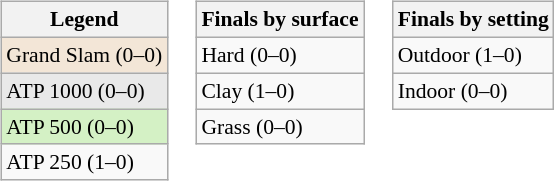<table>
<tr valign=top>
<td><br><table class=wikitable style=font-size:90%>
<tr>
<th>Legend</th>
</tr>
<tr style=background:#f3e6d7>
<td>Grand Slam (0–0)</td>
</tr>
<tr style="background:#e9e9e9">
<td>ATP 1000 (0–0)</td>
</tr>
<tr style="background:#d4f1c5">
<td>ATP 500 (0–0)</td>
</tr>
<tr>
<td>ATP 250 (1–0)</td>
</tr>
</table>
</td>
<td><br><table class=wikitable style=font-size:90%>
<tr>
<th>Finals by surface</th>
</tr>
<tr>
<td>Hard (0–0)</td>
</tr>
<tr>
<td>Clay (1–0)</td>
</tr>
<tr>
<td>Grass (0–0)</td>
</tr>
</table>
</td>
<td><br><table class=wikitable style=font-size:90%>
<tr>
<th>Finals by setting</th>
</tr>
<tr>
<td>Outdoor (1–0)</td>
</tr>
<tr>
<td>Indoor (0–0)</td>
</tr>
</table>
</td>
</tr>
</table>
